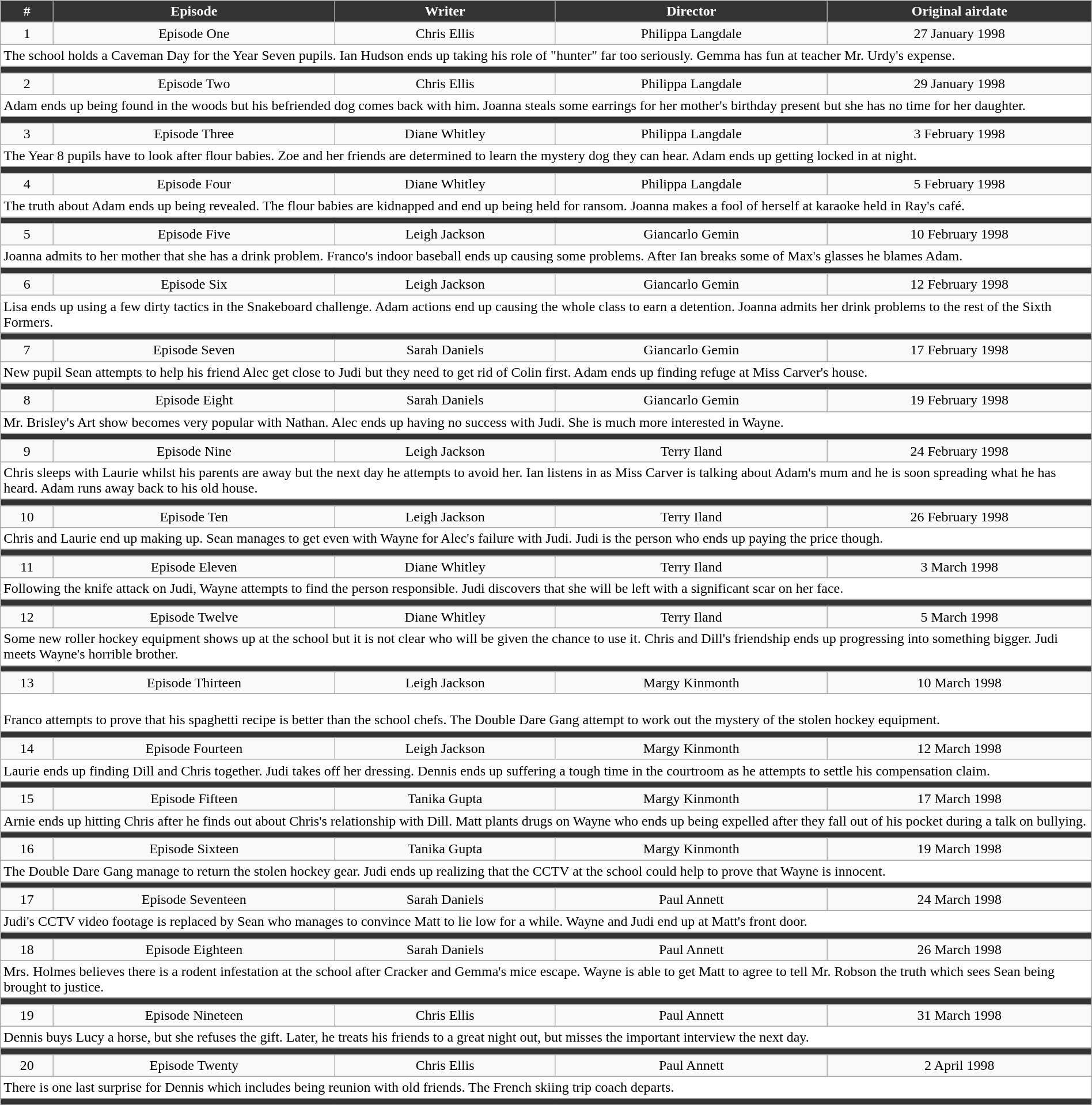<table class="wikitable" style="width:100%;">
<tr>
<th style="background-color: #333333; color:white">#</th>
<th style="background: #333333; color:white">Episode</th>
<th style="background: #333333; color:white">Writer</th>
<th style="background: #333333; color:white">Director</th>
<th style="background: #333333; color:white">Original airdate</th>
</tr>
<tr>
<td align="center">1</td>
<td align="center">Episode One</td>
<td align="center">Chris Ellis</td>
<td align="center">Philippa Langdale</td>
<td align="center">27 January 1998</td>
</tr>
<tr>
<td style="background:white" colspan="5">The school holds a Caveman Day for the Year Seven pupils. Ian Hudson ends up taking his role of "hunter" far too seriously. Gemma has fun at teacher Mr. Urdy's expense.</td>
</tr>
<tr style="background:#333333; height:2px">
<td colspan="5"></td>
</tr>
<tr>
<td align="center">2</td>
<td align="center">Episode Two</td>
<td align="center">Chris Ellis</td>
<td align="center">Philippa Langdale</td>
<td align="center">29 January 1998</td>
</tr>
<tr>
<td style="background:white" colspan="5">Adam ends up being found in the woods but his befriended dog comes back with him. Joanna steals some earrings for her mother's birthday present but she has no time for her daughter.</td>
</tr>
<tr style="background:#333333; height:2px">
<td colspan="5"></td>
</tr>
<tr>
<td align="center">3</td>
<td align="center">Episode Three</td>
<td align="center">Diane Whitley</td>
<td align="center">Philippa Langdale</td>
<td align="center">3 February 1998</td>
</tr>
<tr>
<td style="background:white" colspan="5">The Year 8 pupils have to look after flour babies. Zoe and her friends are determined to learn the mystery dog they can hear. Adam ends up getting locked in at night.</td>
</tr>
<tr style="background:#333333; height:2px">
<td colspan="5"></td>
</tr>
<tr>
<td align="center">4</td>
<td align="center">Episode Four</td>
<td align="center">Diane Whitley</td>
<td align="center">Philippa Langdale</td>
<td align="center">5 February 1998</td>
</tr>
<tr>
<td style="background:white" colspan="5">The truth about Adam ends up being revealed. The flour babies are kidnapped and end up being held for ransom. Joanna makes a fool of herself at karaoke held in Ray's café.</td>
</tr>
<tr style="background:#333333; height:2px">
<td colspan="5"></td>
</tr>
<tr>
<td align="center">5</td>
<td align="center">Episode Five</td>
<td align="center">Leigh Jackson</td>
<td align="center">Giancarlo Gemin</td>
<td align="center">10 February 1998</td>
</tr>
<tr>
<td style="background:white" colspan="5">Joanna admits to her mother that she has a drink problem. Franco's indoor baseball ends up causing some problems. After Ian breaks some of Max's glasses he blames Adam.</td>
</tr>
<tr style="background:#333333; height:2px">
<td colspan="5"></td>
</tr>
<tr>
<td align="center">6</td>
<td align="center">Episode Six</td>
<td align="center">Leigh Jackson</td>
<td align="center">Giancarlo Gemin</td>
<td align="center">12 February 1998</td>
</tr>
<tr>
<td style="background:white" colspan="5">Lisa ends up using a few dirty tactics in the Snakeboard challenge. Adam actions end up causing the whole class to earn a detention. Joanna admits her drink problems to the rest of the Sixth Formers.</td>
</tr>
<tr style="background:#333333; height:2px">
<td colspan="5"></td>
</tr>
<tr>
<td align="center">7</td>
<td align="center">Episode Seven</td>
<td align="center">Sarah Daniels</td>
<td align="center">Giancarlo Gemin</td>
<td align="center">17 February 1998</td>
</tr>
<tr>
<td style="background:white" colspan="5">New pupil Sean attempts to help his friend Alec get close to Judi but they need to get rid of Colin first. Adam ends up finding refuge at Miss Carver's house.</td>
</tr>
<tr style="background:#333333; height:2px">
<td colspan="5"></td>
</tr>
<tr>
<td align="center">8</td>
<td align="center">Episode Eight</td>
<td align="center">Sarah Daniels</td>
<td align="center">Giancarlo Gemin</td>
<td align="center">19 February 1998</td>
</tr>
<tr>
<td style="background:white" colspan="5">Mr. Brisley's Art show becomes very popular with Nathan. Alec ends up having no success with Judi. She is much more interested in Wayne.</td>
</tr>
<tr style="background:#333333; height:2px">
<td colspan="5"></td>
</tr>
<tr>
<td align="center">9</td>
<td align="center">Episode Nine</td>
<td align="center">Leigh Jackson</td>
<td align="center">Terry Iland</td>
<td align="center">24 February 1998</td>
</tr>
<tr>
<td style="background:white" colspan="5">Chris sleeps with Laurie whilst his parents are away but the next day he attempts to avoid her. Ian listens in as Miss Carver is talking about Adam's mum and he is soon spreading what he has heard. Adam runs away back to his old house.</td>
</tr>
<tr style="background:#333333; height:2px">
<td colspan="5"></td>
</tr>
<tr>
<td align="center">10</td>
<td align="center">Episode Ten</td>
<td align="center">Leigh Jackson</td>
<td align="center">Terry Iland</td>
<td align="center">26 February 1998</td>
</tr>
<tr>
<td style="background:white" colspan="5">Chris and Laurie end up making up. Sean manages to get even with Wayne for Alec's failure with Judi. Judi is the person who ends up paying the price though.</td>
</tr>
<tr style="background:#333333; height:2px">
<td colspan="5"></td>
</tr>
<tr>
<td align="center">11</td>
<td align="center">Episode Eleven</td>
<td align="center">Diane Whitley</td>
<td align="center">Terry Iland</td>
<td align="center">3 March 1998</td>
</tr>
<tr>
<td style="background:white" colspan="5">Following the knife attack on Judi, Wayne attempts to find the person responsible. Judi discovers that she will be left with a significant scar on her face.</td>
</tr>
<tr style="background:#333333; height:2px">
<td colspan="5"></td>
</tr>
<tr>
<td align="center">12</td>
<td align="center">Episode Twelve</td>
<td align="center">Diane Whitley</td>
<td align="center">Terry Iland</td>
<td align="center">5 March 1998</td>
</tr>
<tr>
<td style="background:white" colspan="5">Some new roller hockey equipment shows up at the school but it is not clear who will be given the chance to use it. Chris and Dill's friendship ends up progressing into something bigger. Judi meets Wayne's horrible brother.</td>
</tr>
<tr style="background:#333333; height:2px">
<td colspan="5"></td>
</tr>
<tr>
<td align="center">13</td>
<td align="center">Episode Thirteen</td>
<td align="center">Leigh Jackson</td>
<td align="center">Margy Kinmonth</td>
<td align="center">10 March 1998</td>
</tr>
<tr>
<td style="background:white" colspan="5"><br>Franco attempts to prove that his spaghetti recipe is better than the school chefs. The Double Dare Gang attempt to work out the mystery of the stolen hockey equipment.</td>
</tr>
<tr style="background:#333333; height:2px">
<td colspan="5"></td>
</tr>
<tr>
<td align="center">14</td>
<td align="center">Episode Fourteen</td>
<td align="center">Leigh Jackson</td>
<td align="center">Margy Kinmonth</td>
<td align="center">12 March 1998</td>
</tr>
<tr>
<td style="background:white" colspan="5">Laurie ends up finding Dill and Chris together. Judi takes off her dressing. Dennis ends up suffering a tough time in the courtroom as he attempts to settle his compensation claim.</td>
</tr>
<tr style="background:#333333; height:2px">
<td colspan="5"></td>
</tr>
<tr>
<td align="center">15</td>
<td align="center">Episode Fifteen</td>
<td align="center">Tanika Gupta</td>
<td align="center">Margy Kinmonth</td>
<td align="center">17 March 1998</td>
</tr>
<tr>
<td style="background:white" colspan="5">Arnie ends up hitting Chris after he finds out about Chris's relationship with Dill. Matt plants drugs on Wayne who ends up being expelled after they fall out of his pocket during a talk on bullying.</td>
</tr>
<tr style="background:#333333; height:2px">
<td colspan="5"></td>
</tr>
<tr>
<td align="center">16</td>
<td align="center">Episode Sixteen</td>
<td align="center">Tanika Gupta</td>
<td align="center">Margy Kinmonth</td>
<td align="center">19 March 1998</td>
</tr>
<tr>
<td style="background:white" colspan="5">The Double Dare Gang manage to return the stolen hockey gear. Judi ends up realizing that the CCTV at the school could help to prove that Wayne is innocent.</td>
</tr>
<tr style="background:#333333; height:2px">
<td colspan="5"></td>
</tr>
<tr>
<td align="center">17</td>
<td align="center">Episode Seventeen</td>
<td align="center">Sarah Daniels</td>
<td align="center">Paul Annett</td>
<td align="center">24 March 1998</td>
</tr>
<tr>
<td style="background:white" colspan="5">Judi's CCTV video footage is replaced by Sean who manages to convince Matt to lie low for a while. Wayne and Judi end up at Matt's front door.</td>
</tr>
<tr style="background:#333333; height:2px">
<td colspan="5"></td>
</tr>
<tr>
<td align="center">18</td>
<td align="center">Episode Eighteen</td>
<td align="center">Sarah Daniels</td>
<td align="center">Paul Annett</td>
<td align="center">26 March 1998</td>
</tr>
<tr>
<td style="background:white" colspan="5">Mrs. Holmes believes there is a rodent infestation at the school after Cracker and Gemma's mice escape. Wayne is able to get Matt to agree to tell Mr. Robson the truth which sees Sean being brought to justice.</td>
</tr>
<tr style="background:#333333; height:2px">
<td colspan="5"></td>
</tr>
<tr>
<td align="center">19</td>
<td align="center">Episode Nineteen</td>
<td align="center">Chris Ellis</td>
<td align="center">Paul Annett</td>
<td align="center">31 March 1998</td>
</tr>
<tr>
<td style="background:white" colspan="5">Dennis buys Lucy a horse, but she refuses the gift. Later, he treats his friends to a great night out, but misses the important interview the next day.</td>
</tr>
<tr style="background:#333333; height:2px">
<td colspan="5"></td>
</tr>
<tr>
<td align="center">20</td>
<td align="center">Episode Twenty</td>
<td align="center">Chris Ellis</td>
<td align="center">Paul Annett</td>
<td align="center">2 April 1998</td>
</tr>
<tr>
<td style="background:white" colspan="5">There is one last surprise for Dennis which includes being reunion with old friends. The French skiing trip coach departs.</td>
</tr>
<tr style="background:#333333; height:2px">
<td colspan="5"></td>
</tr>
<tr>
</tr>
</table>
